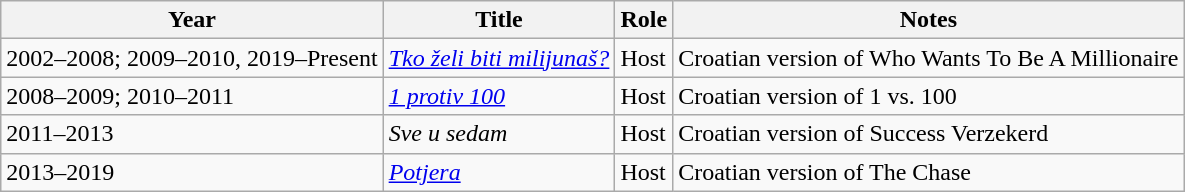<table class="wikitable sortable">
<tr>
<th>Year</th>
<th>Title</th>
<th>Role</th>
<th class="unsortable">Notes</th>
</tr>
<tr>
<td>2002–2008; 2009–2010, 2019–Present</td>
<td><em><a href='#'>Tko želi biti milijunaš?</a></em></td>
<td>Host</td>
<td>Croatian version of Who Wants To Be A Millionaire</td>
</tr>
<tr>
<td>2008–2009; 2010–2011</td>
<td><em><a href='#'>1 protiv 100</a></em></td>
<td>Host</td>
<td>Croatian version of 1 vs. 100</td>
</tr>
<tr>
<td>2011–2013</td>
<td><em>Sve u sedam</em></td>
<td>Host</td>
<td>Croatian version of Success Verzekerd</td>
</tr>
<tr>
<td>2013–2019</td>
<td><em><a href='#'>Potjera</a></em></td>
<td>Host</td>
<td>Croatian version of The Chase</td>
</tr>
</table>
